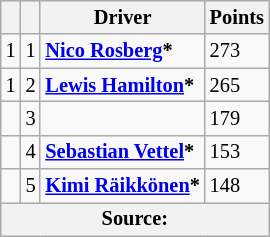<table class="wikitable" style="font-size: 85%;">
<tr>
<th></th>
<th></th>
<th>Driver</th>
<th>Points</th>
</tr>
<tr>
<td align="left"> 1</td>
<td align="center">1</td>
<td> <strong><a href='#'>Nico Rosberg</a>*</strong></td>
<td align="left">273</td>
</tr>
<tr>
<td align="left"> 1</td>
<td align="center">2</td>
<td> <strong><a href='#'>Lewis Hamilton</a>*</strong></td>
<td align="left">265</td>
</tr>
<tr>
<td align="left"></td>
<td align="center">3</td>
<td></td>
<td align="left">179</td>
</tr>
<tr>
<td align="left"></td>
<td align="center">4</td>
<td> <strong><a href='#'>Sebastian Vettel</a>*</strong></td>
<td align="left">153</td>
</tr>
<tr>
<td align="left"></td>
<td align="center">5</td>
<td> <strong><a href='#'>Kimi Räikkönen</a>*</strong></td>
<td align="left">148</td>
</tr>
<tr>
<th colspan=4>Source:</th>
</tr>
</table>
